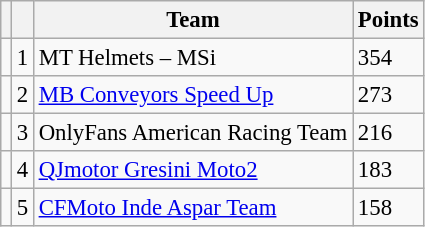<table class="wikitable" style="font-size: 95%;">
<tr>
<th></th>
<th></th>
<th>Team</th>
<th>Points</th>
</tr>
<tr>
<td></td>
<td align=center>1</td>
<td> MT Helmets – MSi</td>
<td align=left>354</td>
</tr>
<tr>
<td></td>
<td align=center>2</td>
<td> <a href='#'>MB Conveyors Speed Up</a></td>
<td align=left>273</td>
</tr>
<tr>
<td></td>
<td align=center>3</td>
<td> OnlyFans American Racing Team</td>
<td align=left>216</td>
</tr>
<tr>
<td></td>
<td align=center>4</td>
<td> <a href='#'>QJmotor Gresini Moto2</a></td>
<td align=left>183</td>
</tr>
<tr>
<td></td>
<td align=center>5</td>
<td> <a href='#'>CFMoto Inde Aspar Team</a></td>
<td align=left>158</td>
</tr>
</table>
